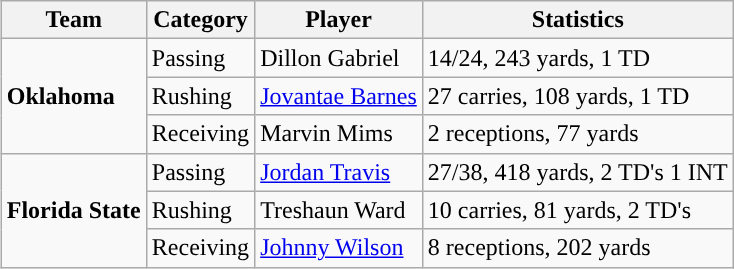<table class="wikitable" style="float: right;">
<tr>
<th>Team</th>
<th>Category</th>
<th>Player</th>
<th>Statistics</th>
</tr>
<tr>
<td rowspan=3><strong>Oklahoma</strong></td>
<td>Passing</td>
<td>Dillon Gabriel</td>
<td>14/24, 243 yards, 1 TD</td>
</tr>
<tr>
<td>Rushing</td>
<td><a href='#'>Jovantae Barnes</a></td>
<td>27 carries, 108 yards, 1 TD</td>
</tr>
<tr>
<td>Receiving</td>
<td>Marvin Mims</td>
<td>2 receptions, 77 yards</td>
</tr>
<tr>
<td rowspan=3><strong>Florida State</strong></td>
<td>Passing</td>
<td><a href='#'>Jordan Travis</a></td>
<td>27/38, 418 yards, 2 TD's 1 INT</td>
</tr>
<tr>
<td>Rushing</td>
<td>Treshaun Ward</td>
<td>10 carries, 81 yards, 2 TD's</td>
</tr>
<tr>
<td>Receiving</td>
<td><a href='#'>Johnny Wilson</a></td>
<td>8 receptions, 202 yards</td>
</tr>
</table>
